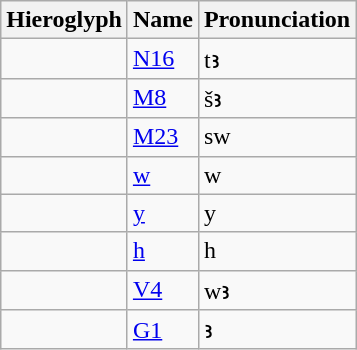<table class="wikitable">
<tr>
<th>Hieroglyph</th>
<th>Name</th>
<th>Pronunciation</th>
</tr>
<tr>
<td></td>
<td><a href='#'>N16</a></td>
<td>tꜣ</td>
</tr>
<tr>
<td></td>
<td><a href='#'>M8</a></td>
<td>šꜣ</td>
</tr>
<tr>
<td></td>
<td><a href='#'>M23</a></td>
<td>sw</td>
</tr>
<tr>
<td></td>
<td><a href='#'>w</a></td>
<td>w</td>
</tr>
<tr>
<td></td>
<td><a href='#'>y</a></td>
<td>y</td>
</tr>
<tr>
<td></td>
<td><a href='#'>h</a></td>
<td>h</td>
</tr>
<tr>
<td></td>
<td><a href='#'>V4</a></td>
<td>wꜣ</td>
</tr>
<tr>
<td></td>
<td><a href='#'>G1</a></td>
<td>ꜣ</td>
</tr>
</table>
